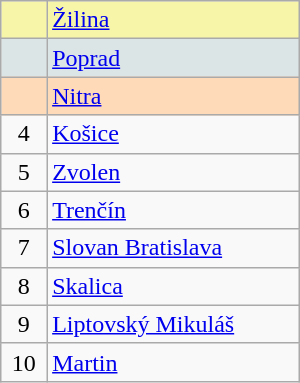<table class="wikitable" style="width:200px;">
<tr style="background:#F7F6A8;">
<td align=center></td>
<td><a href='#'>Žilina</a></td>
</tr>
<tr style="background:#DCE5E5;">
<td align=center></td>
<td><a href='#'>Poprad</a></td>
</tr>
<tr style="background:#FFDAB9;">
<td align=center></td>
<td><a href='#'>Nitra</a></td>
</tr>
<tr>
<td align=center>4</td>
<td><a href='#'>Košice</a></td>
</tr>
<tr>
<td align=center>5</td>
<td><a href='#'>Zvolen</a></td>
</tr>
<tr>
<td align=center>6</td>
<td><a href='#'>Trenčín</a></td>
</tr>
<tr>
<td align=center>7</td>
<td><a href='#'>Slovan Bratislava</a></td>
</tr>
<tr>
<td align=center>8</td>
<td><a href='#'>Skalica</a></td>
</tr>
<tr>
<td align=center>9</td>
<td><a href='#'>Liptovský Mikuláš</a></td>
</tr>
<tr>
<td align=center>10</td>
<td><a href='#'>Martin</a></td>
</tr>
</table>
